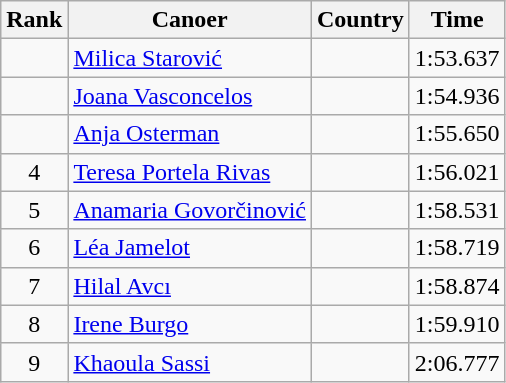<table class="wikitable" style="text-align:center;">
<tr>
<th>Rank</th>
<th>Canoer</th>
<th>Country</th>
<th>Time</th>
</tr>
<tr>
<td></td>
<td align="left"><a href='#'>Milica Starović</a></td>
<td align="left"></td>
<td>1:53.637</td>
</tr>
<tr>
<td></td>
<td align="left"><a href='#'>Joana Vasconcelos</a></td>
<td align="left"></td>
<td>1:54.936</td>
</tr>
<tr>
<td></td>
<td align="left"><a href='#'>Anja Osterman</a></td>
<td align="left"></td>
<td>1:55.650</td>
</tr>
<tr>
<td>4</td>
<td align="left"><a href='#'>Teresa Portela Rivas</a></td>
<td align="left"></td>
<td>1:56.021</td>
</tr>
<tr>
<td>5</td>
<td align="left"><a href='#'>Anamaria Govorčinović</a></td>
<td align="left"></td>
<td>1:58.531</td>
</tr>
<tr>
<td>6</td>
<td align="left"><a href='#'>Léa Jamelot</a></td>
<td align="left"></td>
<td>1:58.719</td>
</tr>
<tr>
<td>7</td>
<td align="left"><a href='#'>Hilal Avcı</a></td>
<td align="left"></td>
<td>1:58.874</td>
</tr>
<tr>
<td>8</td>
<td align="left"><a href='#'>Irene Burgo</a></td>
<td align="left"></td>
<td>1:59.910</td>
</tr>
<tr>
<td>9</td>
<td align="left"><a href='#'>Khaoula Sassi</a></td>
<td align="left"></td>
<td>2:06.777</td>
</tr>
</table>
